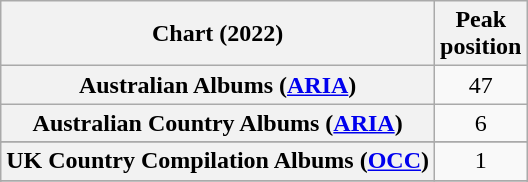<table class="wikitable sortable plainrowheaders" style="text-align:center">
<tr>
<th scope="col">Chart (2022)</th>
<th scope="col">Peak<br>position</th>
</tr>
<tr>
<th scope="row">Australian Albums (<a href='#'>ARIA</a>)</th>
<td>47</td>
</tr>
<tr>
<th scope="row">Australian Country Albums (<a href='#'>ARIA</a>)</th>
<td>6</td>
</tr>
<tr>
</tr>
<tr>
</tr>
<tr>
</tr>
<tr>
</tr>
<tr>
<th scope="row">UK Country Compilation Albums (<a href='#'>OCC</a>)</th>
<td>1</td>
</tr>
<tr>
</tr>
<tr>
</tr>
<tr>
</tr>
</table>
